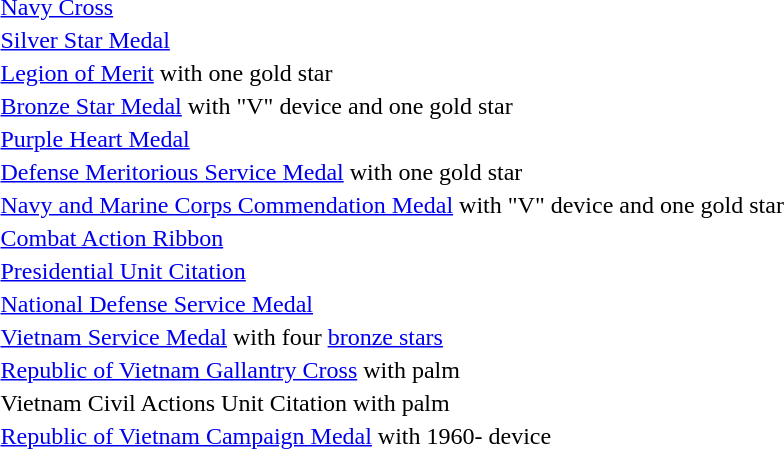<table>
<tr>
<td></td>
<td></td>
<td><a href='#'>Navy Cross</a></td>
<td></td>
</tr>
<tr>
<td></td>
<td></td>
<td><a href='#'>Silver Star Medal</a></td>
<td></td>
</tr>
<tr>
<td></td>
<td></td>
<td><a href='#'>Legion of Merit</a> with one gold star</td>
<td></td>
</tr>
<tr>
<td></td>
<td></td>
<td><a href='#'>Bronze Star Medal</a> with "V" device and one gold star</td>
<td></td>
</tr>
<tr>
<td></td>
<td></td>
<td><a href='#'>Purple Heart Medal</a></td>
<td></td>
</tr>
<tr>
<td></td>
<td></td>
<td><a href='#'>Defense Meritorious Service Medal</a> with one gold star</td>
<td></td>
</tr>
<tr>
<td></td>
<td></td>
<td><a href='#'>Navy and Marine Corps Commendation Medal</a> with "V" device and one gold star</td>
<td></td>
</tr>
<tr>
<td></td>
<td></td>
<td><a href='#'>Combat Action Ribbon</a></td>
<td></td>
</tr>
<tr>
<td></td>
<td></td>
<td><a href='#'>Presidential Unit Citation</a></td>
<td></td>
</tr>
<tr>
<td></td>
<td></td>
<td><a href='#'>National Defense Service Medal</a></td>
<td></td>
</tr>
<tr>
<td></td>
<td></td>
<td><a href='#'>Vietnam Service Medal</a> with four <a href='#'> bronze stars</a></td>
<td></td>
</tr>
<tr>
<td></td>
<td></td>
<td><a href='#'>Republic of Vietnam Gallantry Cross</a> with palm</td>
<td></td>
</tr>
<tr>
<td></td>
<td></td>
<td>Vietnam Civil Actions Unit Citation with palm</td>
<td></td>
</tr>
<tr>
<td></td>
<td></td>
<td><a href='#'>Republic of Vietnam Campaign Medal</a> with 1960- device</td>
<td></td>
</tr>
<tr>
</tr>
</table>
